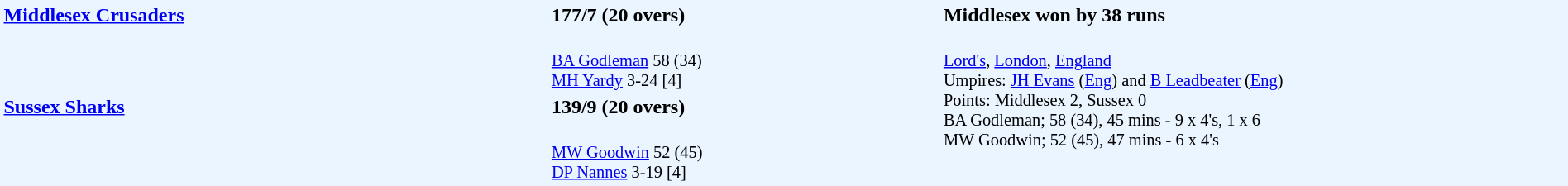<table style="width:100%; background:#ebf5ff;">
<tr>
<td style="width:35%; vertical-align:top;" rowspan="2"><strong><a href='#'>Middlesex Crusaders</a></strong></td>
<td style="width:25%;"><strong>177/7 (20 overs)</strong></td>
<td style="width:40%;"><strong>Middlesex won by 38 runs </strong></td>
</tr>
<tr>
<td style="font-size: 85%;"><br><a href='#'>BA Godleman</a> 58 (34)<br>
<a href='#'>MH Yardy</a> 3-24 [4]</td>
<td style="vertical-align:top; font-size:85%;" rowspan="3"><br><a href='#'>Lord's</a>, <a href='#'>London</a>, <a href='#'>England</a><br>
Umpires: <a href='#'>JH Evans</a> (<a href='#'>Eng</a>) and <a href='#'>B Leadbeater</a> (<a href='#'>Eng</a>)<br>
Points: Middlesex 2, Sussex 0<br>BA Godleman; 58 (34), 45 mins - 9 x 4's, 1 x 6<br>
MW Goodwin; 52 (45), 47 mins - 6 x 4's</td>
</tr>
<tr>
<td style="vertical-align:top;" rowspan="2"><strong><a href='#'>Sussex Sharks</a></strong></td>
<td><strong>139/9 (20 overs)</strong></td>
</tr>
<tr>
<td style="font-size: 85%;"><br><a href='#'>MW Goodwin</a> 52 (45)<br>
<a href='#'>DP Nannes</a> 3-19 [4]</td>
</tr>
</table>
